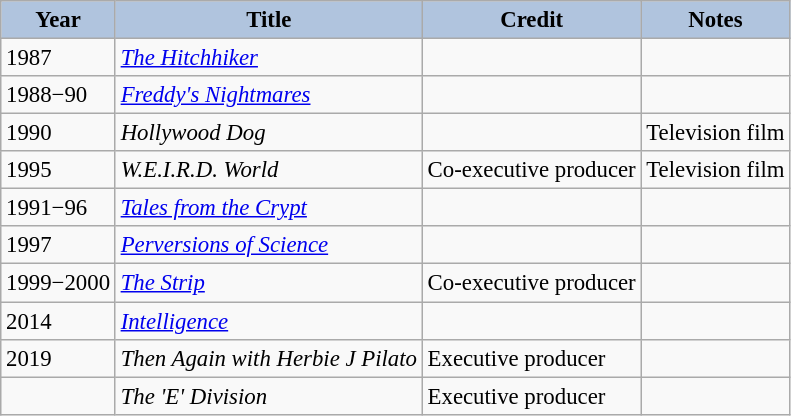<table class="wikitable" style="font-size:95%;">
<tr>
<th style="background:#B0C4DE;">Year</th>
<th style="background:#B0C4DE;">Title</th>
<th style="background:#B0C4DE;">Credit</th>
<th style="background:#B0C4DE;">Notes</th>
</tr>
<tr>
<td>1987</td>
<td><em><a href='#'>The Hitchhiker</a></em></td>
<td></td>
<td></td>
</tr>
<tr>
<td>1988−90</td>
<td><em><a href='#'>Freddy's Nightmares</a></em></td>
<td></td>
<td></td>
</tr>
<tr>
<td>1990</td>
<td><em>Hollywood Dog</em></td>
<td></td>
<td>Television film</td>
</tr>
<tr>
<td>1995</td>
<td><em>W.E.I.R.D. World</em></td>
<td>Co-executive producer</td>
<td>Television film</td>
</tr>
<tr>
<td>1991−96</td>
<td><em><a href='#'>Tales from the Crypt</a></em></td>
<td></td>
<td></td>
</tr>
<tr>
<td>1997</td>
<td><em><a href='#'>Perversions of Science</a></em></td>
<td></td>
<td></td>
</tr>
<tr>
<td>1999−2000</td>
<td><em><a href='#'>The Strip</a></em></td>
<td>Co-executive producer</td>
<td></td>
</tr>
<tr>
<td>2014</td>
<td><em><a href='#'>Intelligence</a></em></td>
<td></td>
<td></td>
</tr>
<tr>
<td>2019</td>
<td><em>Then Again with Herbie J Pilato</em></td>
<td>Executive producer</td>
<td></td>
</tr>
<tr>
<td></td>
<td><em>The 'E' Division</em></td>
<td>Executive producer</td>
<td></td>
</tr>
</table>
